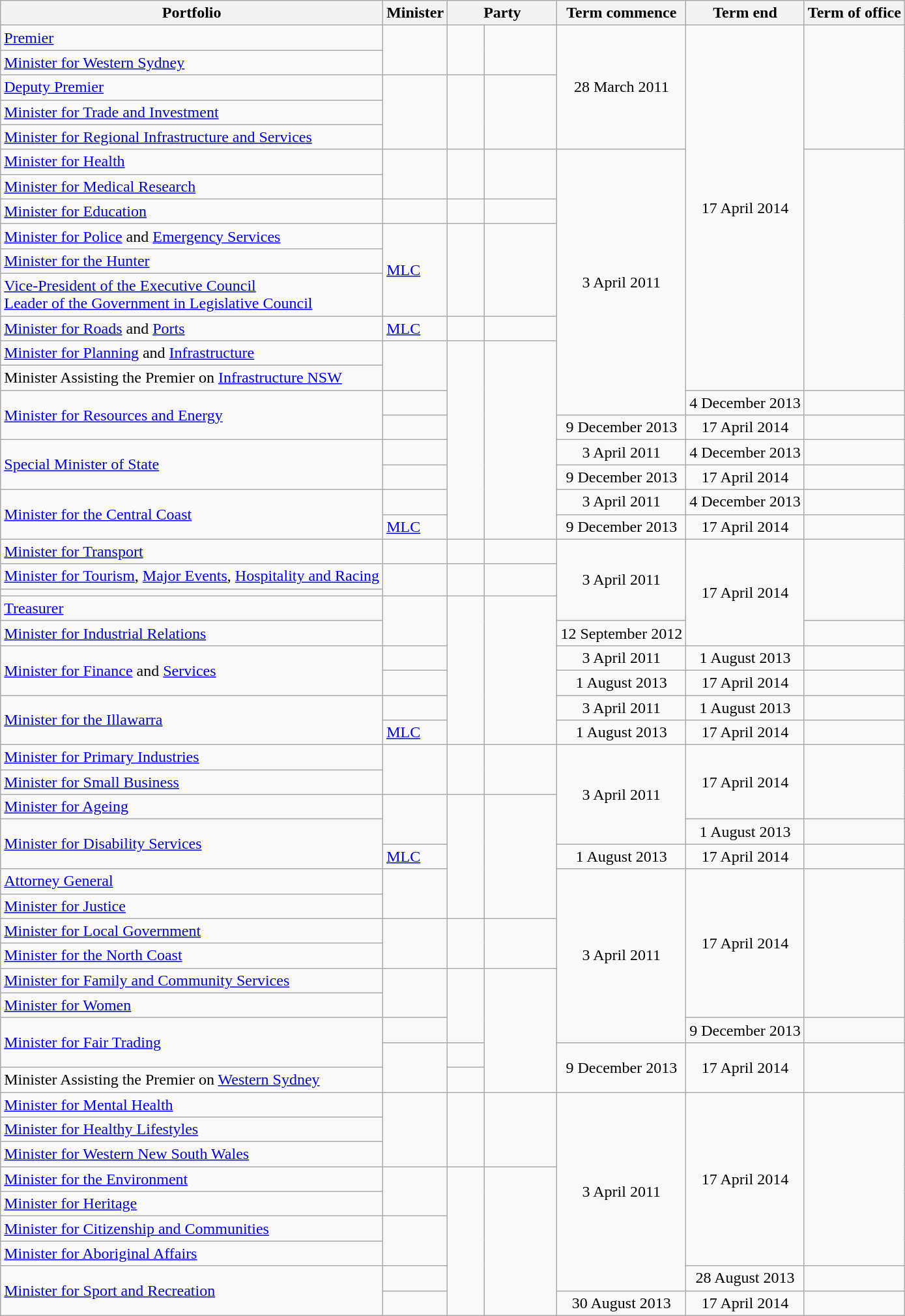<table class="wikitable sortable">
<tr>
<th>Portfolio</th>
<th>Minister</th>
<th colspan="2">Party</th>
<th>Term commence</th>
<th>Term end</th>
<th>Term of office</th>
</tr>
<tr>
<td><a href='#'>Premier</a></td>
<td rowspan=2></td>
<td rowspan=2 > </td>
<td rowspan=2 width=8%></td>
<td rowspan=5 align=center>28 March 2011</td>
<td rowspan=14 align=center>17 April 2014</td>
<td rowspan=5 align=right></td>
</tr>
<tr>
<td><a href='#'>Minister for Western Sydney</a></td>
</tr>
<tr>
<td><a href='#'>Deputy Premier</a></td>
<td rowspan=3></td>
<td rowspan=3 > </td>
<td rowspan=3></td>
</tr>
<tr>
<td><a href='#'>Minister for Trade and Investment</a></td>
</tr>
<tr>
<td><a href='#'>Minister for Regional Infrastructure and Services</a></td>
</tr>
<tr>
<td><a href='#'>Minister for Health</a></td>
<td rowspan=2></td>
<td rowspan=2 > </td>
<td rowspan=2></td>
<td rowspan=10 align=center>3 April 2011</td>
<td rowspan=9 align=right></td>
</tr>
<tr>
<td><a href='#'>Minister for Medical Research</a></td>
</tr>
<tr>
<td><a href='#'>Minister for Education</a></td>
<td></td>
<td> </td>
<td></td>
</tr>
<tr>
<td><a href='#'>Minister for Police</a> and <a href='#'>Emergency Services</a></td>
<td rowspan=3> <a href='#'>MLC</a></td>
<td rowspan=3 > </td>
<td rowspan=3></td>
</tr>
<tr>
<td><a href='#'>Minister for the Hunter</a></td>
</tr>
<tr>
<td><a href='#'>Vice-President of the Executive Council</a><br><a href='#'>Leader of the Government in Legislative Council</a></td>
</tr>
<tr>
<td><a href='#'>Minister for Roads</a> and <a href='#'>Ports</a></td>
<td> <a href='#'>MLC</a></td>
<td> </td>
<td></td>
</tr>
<tr>
<td><a href='#'>Minister for Planning</a> and <a href='#'>Infrastructure</a></td>
<td rowspan=2></td>
<td rowspan=8 > </td>
<td rowspan=8></td>
</tr>
<tr>
<td>Minister Assisting the Premier on <a href='#'>Infrastructure NSW</a></td>
</tr>
<tr>
<td rowspan=2><a href='#'>Minister for Resources and Energy</a></td>
<td></td>
<td align=center>4 December 2013</td>
<td align=right></td>
</tr>
<tr>
<td></td>
<td align=center>9 December 2013</td>
<td align=center>17 April 2014</td>
<td align=right></td>
</tr>
<tr>
<td rowspan=2><a href='#'>Special Minister of State</a></td>
<td></td>
<td align=center>3 April 2011</td>
<td align=center>4 December 2013</td>
<td align=right></td>
</tr>
<tr>
<td></td>
<td align=center>9 December 2013</td>
<td align=center>17 April 2014</td>
<td align=right></td>
</tr>
<tr>
<td rowspan=2><a href='#'>Minister for the Central Coast</a></td>
<td></td>
<td align=center>3 April 2011</td>
<td align=center>4 December 2013</td>
<td align=right></td>
</tr>
<tr>
<td> <a href='#'>MLC</a></td>
<td align=center>9 December 2013</td>
<td align=center>17 April 2014</td>
<td align=right></td>
</tr>
<tr>
<td><a href='#'>Minister for Transport</a></td>
<td></td>
<td> </td>
<td></td>
<td rowspan=4 align="center">3 April 2011</td>
<td rowspan=5 align=center>17 April 2014</td>
<td rowspan=4 align=right></td>
</tr>
<tr>
<td><a href='#'>Minister for Tourism</a>, <a href='#'>Major Events</a>, <a href='#'>Hospitality and Racing</a></td>
<td rowspan=2></td>
<td rowspan=2 > </td>
<td rowspan=2></td>
</tr>
<tr>
<td></td>
</tr>
<tr>
<td><a href='#'>Treasurer</a></td>
<td rowspan=2></td>
<td rowspan=6 > </td>
<td rowspan=6></td>
</tr>
<tr>
<td><a href='#'>Minister for Industrial Relations</a></td>
<td align=center>12 September 2012</td>
<td align=right></td>
</tr>
<tr>
<td rowspan="2"><a href='#'>Minister for Finance</a> and <a href='#'>Services</a></td>
<td></td>
<td align=center>3 April 2011</td>
<td align=center>1 August 2013</td>
<td align=right></td>
</tr>
<tr>
<td></td>
<td align=center>1 August 2013</td>
<td align=center>17 April 2014</td>
<td align=right></td>
</tr>
<tr>
<td rowspan=2><a href='#'>Minister for the Illawarra</a></td>
<td></td>
<td align=center>3 April 2011</td>
<td align=center>1 August 2013</td>
<td align=right></td>
</tr>
<tr>
<td> <a href='#'>MLC</a></td>
<td align=center>1 August 2013</td>
<td align=center>17 April 2014</td>
<td align=right></td>
</tr>
<tr>
<td><a href='#'>Minister for Primary Industries</a></td>
<td rowspan=2></td>
<td rowspan=2 > </td>
<td rowspan=2></td>
<td rowspan=4 align=center>3 April 2011</td>
<td rowspan=3 align=center>17 April 2014</td>
<td rowspan=3 align=right></td>
</tr>
<tr>
<td><a href='#'>Minister for Small Business</a></td>
</tr>
<tr>
<td><a href='#'>Minister for Ageing</a></td>
<td rowspan=2></td>
<td rowspan=5 > </td>
<td rowspan=5></td>
</tr>
<tr>
<td rowspan=2><a href='#'>Minister for Disability Services</a></td>
<td align=center>1 August 2013</td>
<td align=right></td>
</tr>
<tr>
<td> <a href='#'>MLC</a></td>
<td align=center>1 August 2013</td>
<td align=center>17 April 2014</td>
<td align=right></td>
</tr>
<tr>
<td><a href='#'>Attorney General</a></td>
<td rowspan=2> </td>
<td rowspan=7 align=center>3 April 2011</td>
<td rowspan=6 align=center>17 April 2014</td>
<td rowspan=6 align=right></td>
</tr>
<tr>
<td><a href='#'>Minister for Justice</a></td>
</tr>
<tr>
<td><a href='#'>Minister for Local Government</a></td>
<td rowspan=2></td>
<td rowspan=2 > </td>
<td rowspan=2></td>
</tr>
<tr>
<td><a href='#'>Minister for the North Coast</a></td>
</tr>
<tr>
<td><a href='#'>Minister for Family and Community Services</a></td>
<td rowspan=2></td>
<td rowspan=3 > </td>
<td rowspan=5></td>
</tr>
<tr>
<td><a href='#'>Minister for Women</a></td>
</tr>
<tr>
<td rowspan=2><a href='#'>Minister for Fair Trading</a></td>
<td></td>
<td align=center>9 December 2013</td>
<td align=right></td>
</tr>
<tr>
<td rowspan=2></td>
<td> </td>
<td rowspan=2 align=center>9 December 2013</td>
<td rowspan=2 align=center>17 April 2014</td>
<td rowspan=2 align=right></td>
</tr>
<tr>
<td>Minister Assisting the Premier on <a href='#'>Western Sydney</a></td>
<td> </td>
</tr>
<tr>
<td><a href='#'>Minister for Mental Health</a></td>
<td rowspan=3></td>
<td rowspan=3 > </td>
<td rowspan=3></td>
<td rowspan=8 align=center>3 April 2011</td>
<td rowspan=7 align=center>17 April 2014</td>
<td rowspan=7 align=right></td>
</tr>
<tr>
<td><a href='#'>Minister for Healthy Lifestyles</a></td>
</tr>
<tr>
<td><a href='#'>Minister for Western New South Wales</a></td>
</tr>
<tr>
<td><a href='#'>Minister for the Environment</a></td>
<td rowspan=2></td>
<td rowspan=6 > </td>
<td rowspan=6></td>
</tr>
<tr>
<td><a href='#'>Minister for Heritage</a></td>
</tr>
<tr>
<td><a href='#'>Minister for Citizenship and Communities</a></td>
<td rowspan=2></td>
</tr>
<tr>
<td><a href='#'>Minister for Aboriginal Affairs</a></td>
</tr>
<tr>
<td rowspan=2><a href='#'>Minister for Sport and Recreation</a></td>
<td></td>
<td align=center>28 August 2013</td>
<td align=right></td>
</tr>
<tr>
<td></td>
<td align=center>30 August 2013</td>
<td align=center>17 April 2014</td>
<td align=right></td>
</tr>
</table>
